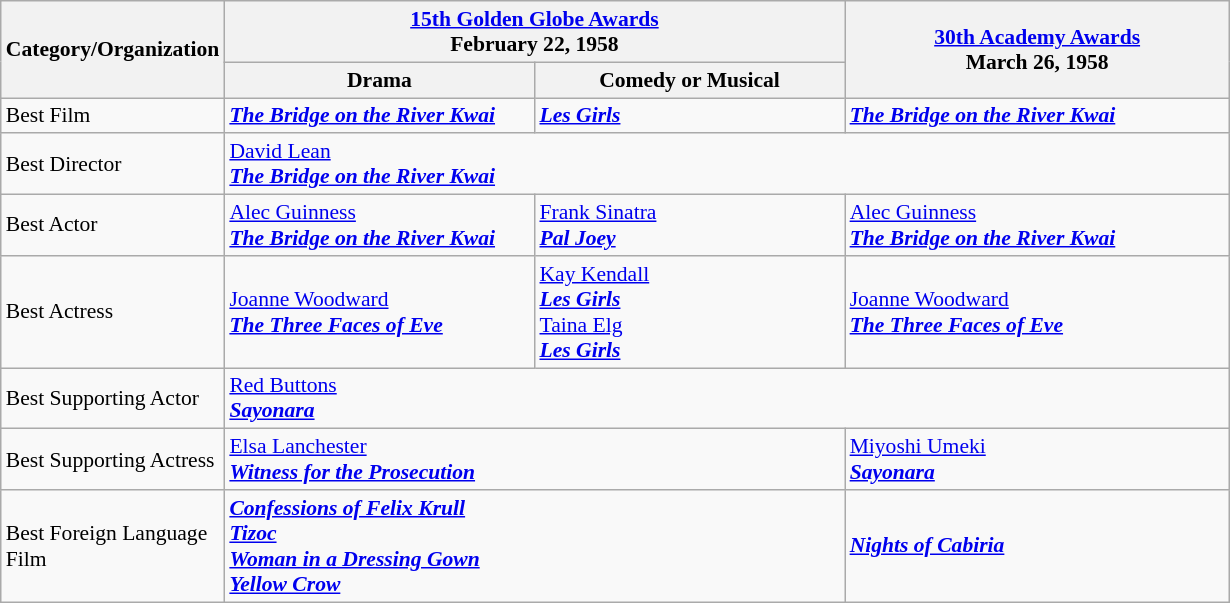<table class="wikitable" style="font-size: 90%;">
<tr>
<th rowspan="2" style="width:20px;">Category/Organization</th>
<th colspan="2" style="width:250px;"><a href='#'>15th Golden Globe Awards</a><br>February 22, 1958</th>
<th rowspan="2" style="width:250px;"><a href='#'>30th Academy Awards</a><br>March 26, 1958</th>
</tr>
<tr>
<th width=200>Drama</th>
<th style="width:200px;">Comedy or Musical</th>
</tr>
<tr>
<td>Best Film</td>
<td><strong><em><a href='#'>The Bridge on the River Kwai</a></em></strong></td>
<td><strong><em><a href='#'>Les Girls</a></em></strong></td>
<td><strong><em><a href='#'>The Bridge on the River Kwai</a></em></strong></td>
</tr>
<tr>
<td>Best Director</td>
<td colspan="3"><a href='#'>David Lean</a><br><strong><em><a href='#'>The Bridge on the River Kwai</a></em></strong></td>
</tr>
<tr>
<td>Best Actor</td>
<td><a href='#'>Alec Guinness</a><br><strong><em><a href='#'>The Bridge on the River Kwai</a></em></strong></td>
<td><a href='#'>Frank Sinatra</a><br><strong><em><a href='#'>Pal Joey</a></em></strong></td>
<td><a href='#'>Alec Guinness</a><br><strong><em><a href='#'>The Bridge on the River Kwai</a></em></strong></td>
</tr>
<tr>
<td>Best Actress</td>
<td><a href='#'>Joanne Woodward</a><br><strong><em><a href='#'>The Three Faces of Eve</a></em></strong></td>
<td><a href='#'>Kay Kendall</a><br><strong><em><a href='#'>Les Girls</a></em></strong><br><a href='#'>Taina Elg</a><br><strong><em><a href='#'>Les Girls</a></em></strong></td>
<td><a href='#'>Joanne Woodward</a><br><strong><em><a href='#'>The Three Faces of Eve</a></em></strong></td>
</tr>
<tr>
<td>Best Supporting Actor</td>
<td colspan="3"><a href='#'>Red Buttons</a><br><strong><em><a href='#'>Sayonara</a></em></strong></td>
</tr>
<tr>
<td>Best Supporting Actress</td>
<td colspan="2"><a href='#'>Elsa Lanchester</a><br><strong><em><a href='#'>Witness for the Prosecution</a></em></strong></td>
<td><a href='#'>Miyoshi Umeki</a><br><strong><em><a href='#'>Sayonara</a></em></strong></td>
</tr>
<tr>
<td>Best Foreign Language Film</td>
<td colspan="2"><strong><em><a href='#'>Confessions of Felix Krull</a></em></strong><br><strong><em><a href='#'>Tizoc</a></em></strong><br><strong><em><a href='#'>Woman in a Dressing Gown</a></em></strong><br><strong><em><a href='#'>Yellow Crow</a></em></strong></td>
<td><strong><em><a href='#'>Nights of Cabiria</a></em></strong></td>
</tr>
</table>
